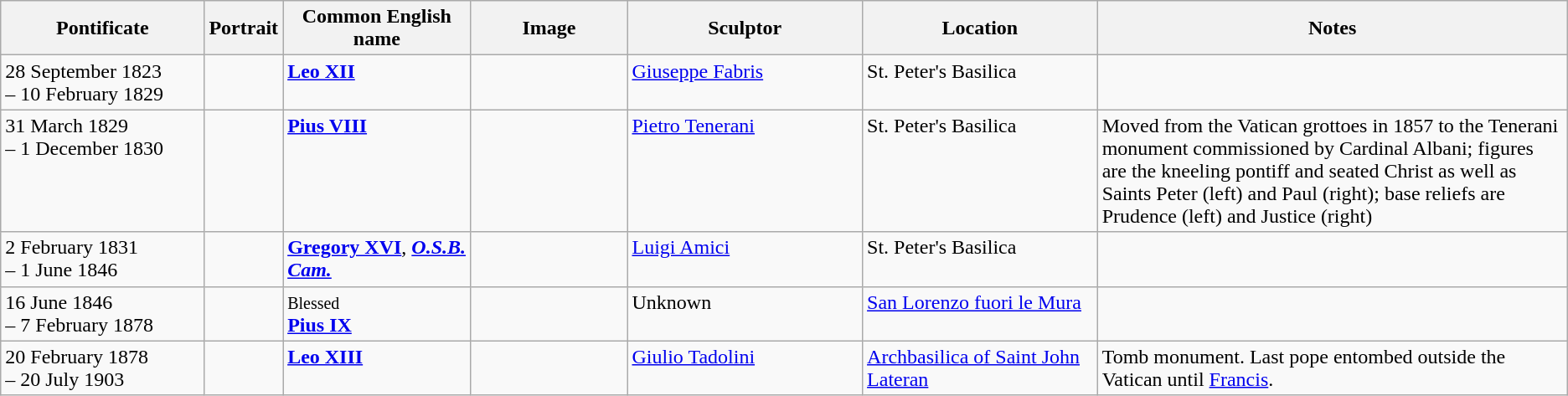<table class=wikitable>
<tr>
<th style="width:13%;">Pontificate</th>
<th style="width:5%;">Portrait</th>
<th style="width:12%;">Common English name</th>
<th>Image</th>
<th style="width:15%;">Sculptor</th>
<th style="width:15%;">Location</th>
<th style="width:30%;">Notes</th>
</tr>
<tr valign="top">
<td>28 September 1823<br>– 10 February 1829</td>
<td></td>
<td><strong><a href='#'>Leo XII</a></strong></td>
<td></td>
<td><a href='#'>Giuseppe Fabris</a></td>
<td>St. Peter's Basilica</td>
<td></td>
</tr>
<tr valign="top">
<td>31 March 1829<br>– 1 December 1830</td>
<td></td>
<td><strong><a href='#'>Pius VIII</a></strong></td>
<td></td>
<td><a href='#'>Pietro Tenerani</a></td>
<td>St. Peter's Basilica</td>
<td>Moved from the Vatican grottoes in 1857 to the Tenerani monument commissioned by Cardinal Albani; figures are the kneeling pontiff and seated Christ as well as Saints Peter (left) and Paul (right); base reliefs are Prudence (left) and Justice (right)</td>
</tr>
<tr valign="top">
<td>2 February 1831<br>– 1 June 1846</td>
<td></td>
<td><strong><a href='#'>Gregory XVI</a></strong>, <strong><em><a href='#'>O.S.B. Cam.</a></em></strong></td>
<td></td>
<td><a href='#'>Luigi Amici</a></td>
<td>St. Peter's Basilica</td>
<td></td>
</tr>
<tr valign="top">
<td>16 June 1846<br>– 7 February 1878</td>
<td></td>
<td><small>Blessed</small><br><strong><a href='#'>Pius IX</a></strong></td>
<td></td>
<td>Unknown</td>
<td><a href='#'>San Lorenzo fuori le Mura</a></td>
<td></td>
</tr>
<tr valign="top">
<td>20 February 1878<br>– 20 July 1903</td>
<td></td>
<td><strong><a href='#'>Leo XIII</a></strong></td>
<td></td>
<td><a href='#'>Giulio Tadolini</a></td>
<td><a href='#'>Archbasilica of Saint John Lateran</a></td>
<td>Tomb monument. Last pope entombed outside the Vatican until <a href='#'>Francis</a>.</td>
</tr>
</table>
